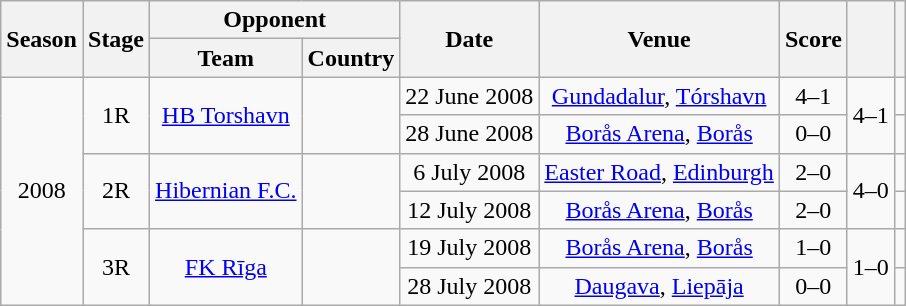<table class="wikitable plainrowheaders" style="text-align: center">
<tr>
<th rowspan=2>Season</th>
<th rowspan=2>Stage</th>
<th scope="col" colspan=2>Opponent</th>
<th scope="col" rowspan=2>Date</th>
<th scope="col" rowspan=2>Venue</th>
<th scope="col" rowspan=2>Score</th>
<th scope="col" rowspan=2></th>
<th scope="col" rowspan=2></th>
</tr>
<tr>
<th scope="col">Team</th>
<th scope="col">Country</th>
</tr>
<tr>
<td rowspan=6>2008</td>
<td rowspan=2>1R</td>
<td rowspan=2><a href='#'>HB Torshavn</a></td>
<td rowspan=2></td>
<td>22 June 2008</td>
<td><a href='#'>Gundadalur</a>, <a href='#'>Tórshavn</a></td>
<td>4–1</td>
<td rowspan=2>4–1</td>
<td></td>
</tr>
<tr>
<td>28 June 2008</td>
<td><a href='#'>Borås Arena</a>, <a href='#'>Borås</a></td>
<td>0–0</td>
<td></td>
</tr>
<tr>
<td rowspan=2>2R</td>
<td rowspan=2><a href='#'>Hibernian F.C.</a></td>
<td rowspan=2></td>
<td>6 July 2008</td>
<td><a href='#'>Easter Road</a>, <a href='#'>Edinburgh</a></td>
<td>2–0</td>
<td rowspan=2>4–0</td>
<td></td>
</tr>
<tr>
<td>12 July 2008</td>
<td><a href='#'>Borås Arena</a>, <a href='#'>Borås</a></td>
<td>2–0</td>
<td></td>
</tr>
<tr>
<td rowspan=2>3R</td>
<td rowspan=2><a href='#'>FK Rīga</a></td>
<td rowspan=2></td>
<td>19 July 2008</td>
<td><a href='#'>Borås Arena</a>, <a href='#'>Borås</a></td>
<td>1–0</td>
<td rowspan=2>1–0</td>
<td></td>
</tr>
<tr>
<td>28 July 2008</td>
<td><a href='#'>Daugava</a>, <a href='#'>Liepāja</a></td>
<td>0–0</td>
<td></td>
</tr>
</table>
